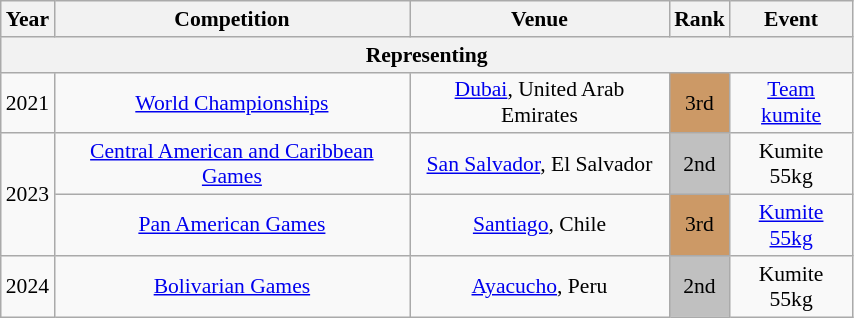<table class="wikitable sortable" width=45% style="font-size:90%; text-align:center;">
<tr>
<th>Year</th>
<th>Competition</th>
<th>Venue</th>
<th>Rank</th>
<th>Event</th>
</tr>
<tr>
<th colspan=6>Representing </th>
</tr>
<tr>
<td>2021</td>
<td><a href='#'>World Championships</a></td>
<td><a href='#'>Dubai</a>, United Arab Emirates</td>
<td bgcolor="cc9966">3rd</td>
<td><a href='#'>Team kumite</a></td>
</tr>
<tr>
<td rowspan=2>2023</td>
<td><a href='#'>Central American and Caribbean Games</a></td>
<td><a href='#'>San Salvador</a>, El Salvador</td>
<td bgcolor="silver">2nd</td>
<td>Kumite 55kg</td>
</tr>
<tr>
<td><a href='#'>Pan American Games</a></td>
<td><a href='#'>Santiago</a>, Chile</td>
<td bgcolor="cc9966">3rd</td>
<td><a href='#'>Kumite 55kg</a></td>
</tr>
<tr>
<td>2024</td>
<td><a href='#'>Bolivarian Games</a></td>
<td><a href='#'>Ayacucho</a>, Peru</td>
<td bgcolor="silver">2nd</td>
<td>Kumite 55kg</td>
</tr>
</table>
